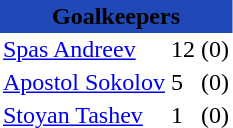<table class="toccolours" border="0" cellpadding="2" cellspacing="0" align="left" style="margin:0.5em;">
<tr>
<th colspan="4" align="center" bgcolor="#2049B7"><span>Goalkeepers</span></th>
</tr>
<tr>
<td> <a href='#'>Spas Andreev</a></td>
<td>12</td>
<td>(0)</td>
</tr>
<tr>
<td> <a href='#'>Apostol Sokolov</a></td>
<td>5</td>
<td>(0)</td>
</tr>
<tr>
<td> <a href='#'>Stoyan Tashev</a></td>
<td>1</td>
<td>(0)</td>
</tr>
<tr>
</tr>
</table>
